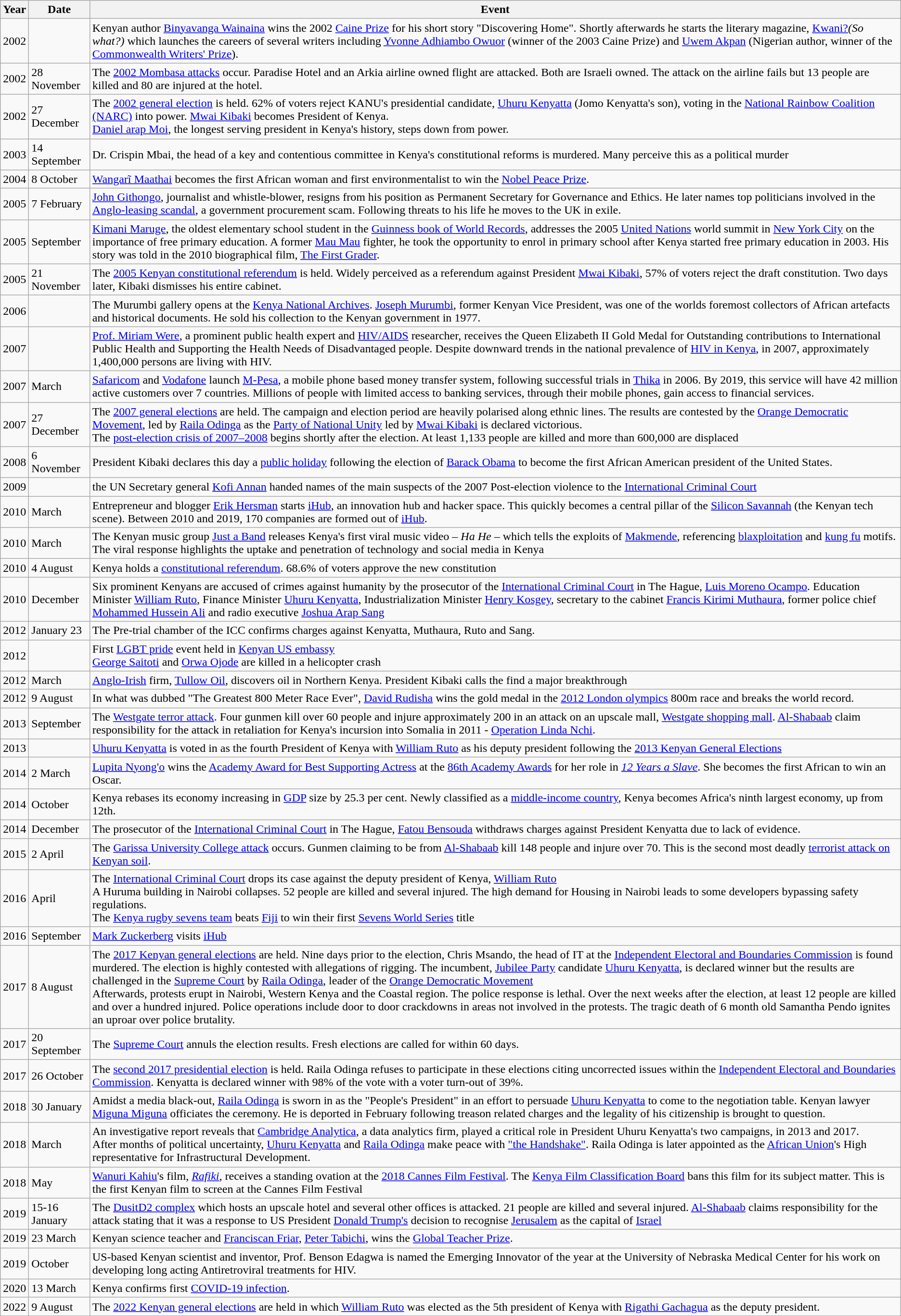<table class="wikitable">
<tr>
<th>Year</th>
<th>Date</th>
<th>Event</th>
</tr>
<tr>
<td>2002</td>
<td></td>
<td>Kenyan author <a href='#'>Binyavanga Wainaina</a> wins the 2002 <a href='#'>Caine Prize</a> for his short story "Discovering Home". Shortly afterwards he starts the literary magazine, <a href='#'>Kwani?</a><em>(So what?)</em> which launches the careers of several writers including <a href='#'>Yvonne Adhiambo Owuor</a> (winner of the 2003 Caine Prize) and <a href='#'>Uwem Akpan</a> (Nigerian author, winner of the <a href='#'>Commonwealth Writers' Prize</a>).</td>
</tr>
<tr>
<td>2002</td>
<td>28 November</td>
<td>The <a href='#'>2002 Mombasa attacks</a> occur. Paradise Hotel and an Arkia airline owned flight are attacked. Both are Israeli owned. The attack on the airline fails but 13 people are killed and 80 are injured at the hotel.</td>
</tr>
<tr>
<td>2002</td>
<td>27 December</td>
<td>The <a href='#'>2002 general election</a> is held. 62% of voters reject KANU's presidential candidate, <a href='#'>Uhuru Kenyatta</a> (Jomo Kenyatta's son), voting in the <a href='#'>National Rainbow Coalition (NARC)</a> into power. <a href='#'>Mwai Kibaki</a> becomes President of Kenya.<br><a href='#'>Daniel arap Moi</a>, the longest serving president in Kenya's history, steps down from power.</td>
</tr>
<tr>
<td>2003</td>
<td>14 September</td>
<td>Dr. Crispin Mbai, the head of a key and contentious committee in Kenya's constitutional reforms is murdered. Many perceive this as a political murder</td>
</tr>
<tr>
<td>2004</td>
<td>8 October</td>
<td><a href='#'>Wangarĩ Maathai</a> becomes the first African woman and first environmentalist to win the <a href='#'>Nobel Peace Prize</a>.</td>
</tr>
<tr>
<td>2005</td>
<td>7 February</td>
<td><a href='#'>John Githongo</a>, journalist and whistle-blower, resigns from his position as Permanent Secretary for Governance and Ethics. He later names top politicians involved in the <a href='#'>Anglo-leasing scandal</a>, a government procurement scam. Following threats to his life he moves to the UK in exile.</td>
</tr>
<tr>
<td>2005</td>
<td>September</td>
<td><a href='#'>Kimani Maruge</a>, the oldest elementary school student in the <a href='#'>Guinness book of World Records</a>, addresses the 2005 <a href='#'>United Nations</a> world summit in <a href='#'>New York City</a> on the importance of free primary education. A former <a href='#'>Mau Mau</a> fighter, he took the opportunity to enrol in primary school after Kenya started free primary education in 2003. His story was told in the 2010 biographical film, <a href='#'>The First Grader</a>.</td>
</tr>
<tr>
<td>2005</td>
<td>21 November</td>
<td>The <a href='#'>2005 Kenyan constitutional referendum</a> is held. Widely perceived as a referendum against President <a href='#'>Mwai Kibaki</a>, 57% of voters reject the draft constitution. Two days later, Kibaki dismisses his entire cabinet.</td>
</tr>
<tr>
<td>2006</td>
<td></td>
<td>The Murumbi gallery opens at the <a href='#'>Kenya National Archives</a>. <a href='#'>Joseph Murumbi</a>, former Kenyan Vice President, was one of the worlds foremost collectors of African artefacts and historical documents. He sold his collection to the Kenyan government in 1977.</td>
</tr>
<tr>
<td>2007</td>
<td></td>
<td><a href='#'>Prof. Miriam Were</a>, a prominent public health expert and <a href='#'>HIV/AIDS</a> researcher, receives the Queen Elizabeth II Gold Medal for Outstanding contributions to International Public Health and Supporting the Health Needs of Disadvantaged people. Despite downward trends in the national prevalence of <a href='#'>HIV in Kenya</a>, in 2007, approximately 1,400,000 persons are living with HIV.</td>
</tr>
<tr>
<td>2007</td>
<td>March</td>
<td><a href='#'>Safaricom</a> and <a href='#'>Vodafone</a> launch <a href='#'>M-Pesa</a>, a mobile phone based money transfer system, following successful trials in <a href='#'>Thika</a> in 2006. By 2019, this service will have 42 million active customers over 7 countries. Millions of people with limited access to banking services, through their mobile phones, gain access to financial services.</td>
</tr>
<tr>
<td>2007</td>
<td>27 December</td>
<td>The <a href='#'>2007 general elections</a> are held. The campaign and election period are heavily polarised along ethnic lines. The results are contested by the <a href='#'>Orange Democratic Movement</a>, led by <a href='#'>Raila Odinga</a> as the <a href='#'>Party of National Unity</a> led by <a href='#'>Mwai Kibaki</a> is declared victorious.<br>The <a href='#'>post-election crisis of 2007–2008</a> begins shortly after the election. At least 1,133 people are killed and more than 600,000 are displaced</td>
</tr>
<tr>
<td>2008</td>
<td>6 November</td>
<td>President Kibaki declares this day a <a href='#'>public holiday</a> following the election of <a href='#'>Barack Obama</a> to become the first African American president of the United States.</td>
</tr>
<tr>
<td>2009</td>
<td></td>
<td>the UN Secretary general <a href='#'>Kofi Annan</a> handed names of the main suspects of the 2007 Post-election violence to the <a href='#'>International Criminal Court</a></td>
</tr>
<tr>
<td>2010</td>
<td>March</td>
<td>Entrepreneur and blogger <a href='#'>Erik Hersman</a> starts <a href='#'>iHub</a>, an innovation hub and hacker space. This quickly becomes a central pillar of the <a href='#'>Silicon Savannah</a> (the Kenyan tech scene). Between 2010 and 2019, 170 companies are formed out of <a href='#'>iHub</a>.</td>
</tr>
<tr>
<td>2010</td>
<td>March</td>
<td>The Kenyan music group <a href='#'>Just a Band</a> releases Kenya's first viral music video – <em>Ha He</em> – which tells the exploits of <a href='#'>Makmende</a>, referencing <a href='#'>blaxploitation</a> and <a href='#'>kung fu</a> motifs. The viral response highlights the uptake and penetration of technology and social media in Kenya</td>
</tr>
<tr>
<td>2010</td>
<td>4 August</td>
<td>Kenya holds a <a href='#'>constitutional referendum</a>. 68.6% of voters approve the new constitution</td>
</tr>
<tr>
<td>2010</td>
<td>December</td>
<td>Six prominent Kenyans are accused of crimes against humanity by the prosecutor of the <a href='#'>International Criminal Court</a> in The Hague, <a href='#'>Luis Moreno Ocampo</a>. Education Minister <a href='#'>William Ruto</a>, Finance Minister <a href='#'>Uhuru Kenyatta</a>, Industrialization Minister <a href='#'>Henry Kosgey</a>, secretary to the cabinet <a href='#'>Francis Kirimi Muthaura</a>, former police chief <a href='#'>Mohammed Hussein Ali</a> and radio executive <a href='#'>Joshua Arap Sang</a></td>
</tr>
<tr>
<td>2012</td>
<td>January 23</td>
<td>The Pre-trial chamber of the ICC confirms charges against Kenyatta, Muthaura, Ruto and Sang.</td>
</tr>
<tr>
<td>2012</td>
<td></td>
<td>First <a href='#'>LGBT pride</a> event held in <a href='#'>Kenyan US embassy</a><br><a href='#'>George Saitoti</a> and <a href='#'>Orwa Ojode</a> are killed in a helicopter crash</td>
</tr>
<tr>
<td>2012</td>
<td>March</td>
<td><a href='#'>Anglo-Irish</a> firm, <a href='#'>Tullow Oil</a>, discovers oil in Northern Kenya. President Kibaki calls the find a major breakthrough</td>
</tr>
<tr>
<td>2012</td>
<td>9 August</td>
<td>In what was dubbed "The Greatest 800 Meter Race Ever", <a href='#'>David Rudisha</a> wins the gold medal in the <a href='#'>2012 London olympics</a> 800m race and breaks the world record.</td>
</tr>
<tr>
<td>2013</td>
<td>September</td>
<td>The <a href='#'>Westgate terror attack</a>. Four gunmen kill over 60 people and injure approximately 200 in an attack on an upscale mall, <a href='#'>Westgate shopping mall</a>. <a href='#'>Al-Shabaab</a> claim responsibility for the attack in retaliation for Kenya's incursion into Somalia in 2011 - <a href='#'>Operation Linda Nchi</a>.</td>
</tr>
<tr>
<td>2013</td>
<td></td>
<td><a href='#'>Uhuru Kenyatta</a> is voted in as the fourth President of Kenya with <a href='#'>William Ruto</a> as his deputy president following the <a href='#'>2013 Kenyan General Elections</a></td>
</tr>
<tr>
<td>2014</td>
<td>2 March</td>
<td><a href='#'>Lupita Nyong'o</a> wins the <a href='#'>Academy Award for Best Supporting Actress</a> at the <a href='#'>86th Academy Awards</a> for her role in <em><a href='#'>12 Years a Slave</a></em>. She becomes the first African to win an Oscar.</td>
</tr>
<tr>
<td>2014</td>
<td>October</td>
<td>Kenya rebases its economy increasing in <a href='#'>GDP</a> size by 25.3 per cent. Newly classified as a <a href='#'>middle-income country</a>, Kenya becomes Africa's ninth largest economy, up from 12th.</td>
</tr>
<tr>
<td>2014</td>
<td>December</td>
<td>The prosecutor of the <a href='#'>International Criminal Court</a> in The Hague, <a href='#'>Fatou Bensouda</a> withdraws charges against President Kenyatta due to lack of evidence.</td>
</tr>
<tr>
<td>2015</td>
<td>2 April</td>
<td>The <a href='#'>Garissa University College attack</a> occurs. Gunmen claiming to be from <a href='#'>Al-Shabaab</a> kill 148 people and injure over 70. This is the second most deadly <a href='#'>terrorist attack on Kenyan soil</a>.</td>
</tr>
<tr>
<td>2016</td>
<td>April</td>
<td>The <a href='#'>International Criminal Court</a> drops its case against the deputy president of Kenya, <a href='#'>William Ruto</a><br>A Huruma building in Nairobi collapses. 52 people are killed and several injured. The high demand for Housing in Nairobi leads to some developers bypassing safety regulations.<br>The <a href='#'>Kenya rugby sevens team</a> beats <a href='#'>Fiji</a> to win their first <a href='#'>Sevens World Series</a> title</td>
</tr>
<tr>
<td>2016</td>
<td>September</td>
<td><a href='#'>Mark Zuckerberg</a> visits <a href='#'>iHub</a></td>
</tr>
<tr>
<td>2017</td>
<td>8 August</td>
<td>The <a href='#'>2017 Kenyan general elections</a> are held. Nine days prior to the election, Chris Msando, the head of IT at the <a href='#'>Independent Electoral and Boundaries Commission</a> is found murdered. The election is highly contested with allegations of rigging. The incumbent, <a href='#'>Jubilee Party</a> candidate <a href='#'>Uhuru Kenyatta</a>, is declared winner but the results are challenged in the <a href='#'>Supreme Court</a> by <a href='#'>Raila Odinga</a>, leader of the <a href='#'>Orange Democratic Movement</a><br>Afterwards, protests erupt in Nairobi, Western Kenya and the Coastal region. The police response is lethal. Over the next weeks after the election, at least 12 people are killed and over a hundred injured. Police operations include door to door crackdowns in areas not involved in the protests. The tragic death of 6 month old Samantha Pendo ignites an uproar over police brutality.</td>
</tr>
<tr>
<td>2017</td>
<td>20 September</td>
<td>The <a href='#'>Supreme Court</a> annuls the election results. Fresh elections are called for within 60 days.</td>
</tr>
<tr>
<td>2017</td>
<td>26 October</td>
<td>The <a href='#'>second 2017 presidential election</a> is held. Raila Odinga refuses to participate in these elections citing uncorrected issues within the <a href='#'>Independent Electoral and Boundaries Commission</a>. Kenyatta is declared winner with 98% of the vote with a voter turn-out of 39%.</td>
</tr>
<tr>
<td>2018</td>
<td>30 January</td>
<td>Amidst a media black-out, <a href='#'>Raila Odinga</a> is sworn in as the "People's President" in an effort to persuade <a href='#'>Uhuru Kenyatta</a> to come to the negotiation table. Kenyan lawyer <a href='#'>Miguna Miguna</a> officiates the ceremony. He is deported in February following treason related charges and the legality of his citizenship is brought to question.</td>
</tr>
<tr>
<td>2018</td>
<td>March</td>
<td>An investigative report reveals that <a href='#'>Cambridge Analytica</a>, a data analytics firm, played a critical role in President Uhuru Kenyatta's two campaigns, in 2013 and 2017.<br>After months of political uncertainty, <a href='#'>Uhuru Kenyatta</a> and <a href='#'>Raila Odinga</a> make peace with <a href='#'>"the Handshake"</a>. Raila Odinga is later appointed as the <a href='#'>African Union</a>'s High representative for Infrastructural Development.</td>
</tr>
<tr>
<td>2018</td>
<td>May</td>
<td><a href='#'>Wanuri Kahiu</a>'s film, <em><a href='#'>Rafiki</a></em>, receives a standing ovation at the <a href='#'>2018 Cannes Film Festival</a>. The <a href='#'>Kenya Film Classification Board</a> bans this film for its subject matter. This is the first Kenyan film to screen at the Cannes Film Festival</td>
</tr>
<tr>
<td>2019</td>
<td>15-16 January</td>
<td>The <a href='#'>DusitD2 complex</a> which hosts an upscale hotel and several other offices is attacked. 21 people are killed and several injured. <a href='#'>Al-Shabaab</a> claims responsibility for the attack stating that it was a response to US President <a href='#'>Donald Trump's</a> decision to recognise <a href='#'>Jerusalem</a> as the capital of <a href='#'>Israel</a></td>
</tr>
<tr>
<td>2019</td>
<td>23 March</td>
<td>Kenyan science teacher and <a href='#'>Franciscan Friar</a>, <a href='#'>Peter Tabichi</a>, wins the <a href='#'>Global Teacher Prize</a>.</td>
</tr>
<tr>
<td>2019</td>
<td>October</td>
<td>US-based Kenyan scientist and inventor, Prof. Benson Edagwa is named the Emerging Innovator of the year at the University of Nebraska Medical Center for his work on developing long acting Antiretroviral treatments for HIV.</td>
</tr>
<tr>
<td>2020</td>
<td>13 March</td>
<td>Kenya confirms first <a href='#'>COVID-19 infection</a>.</td>
</tr>
<tr>
<td>2022</td>
<td>9 August</td>
<td>The <a href='#'>2022 Kenyan general elections</a> are held in which <a href='#'>William Ruto</a> was elected as the 5th president of Kenya with <a href='#'>Rigathi Gachagua</a> as the deputy president.</td>
</tr>
</table>
